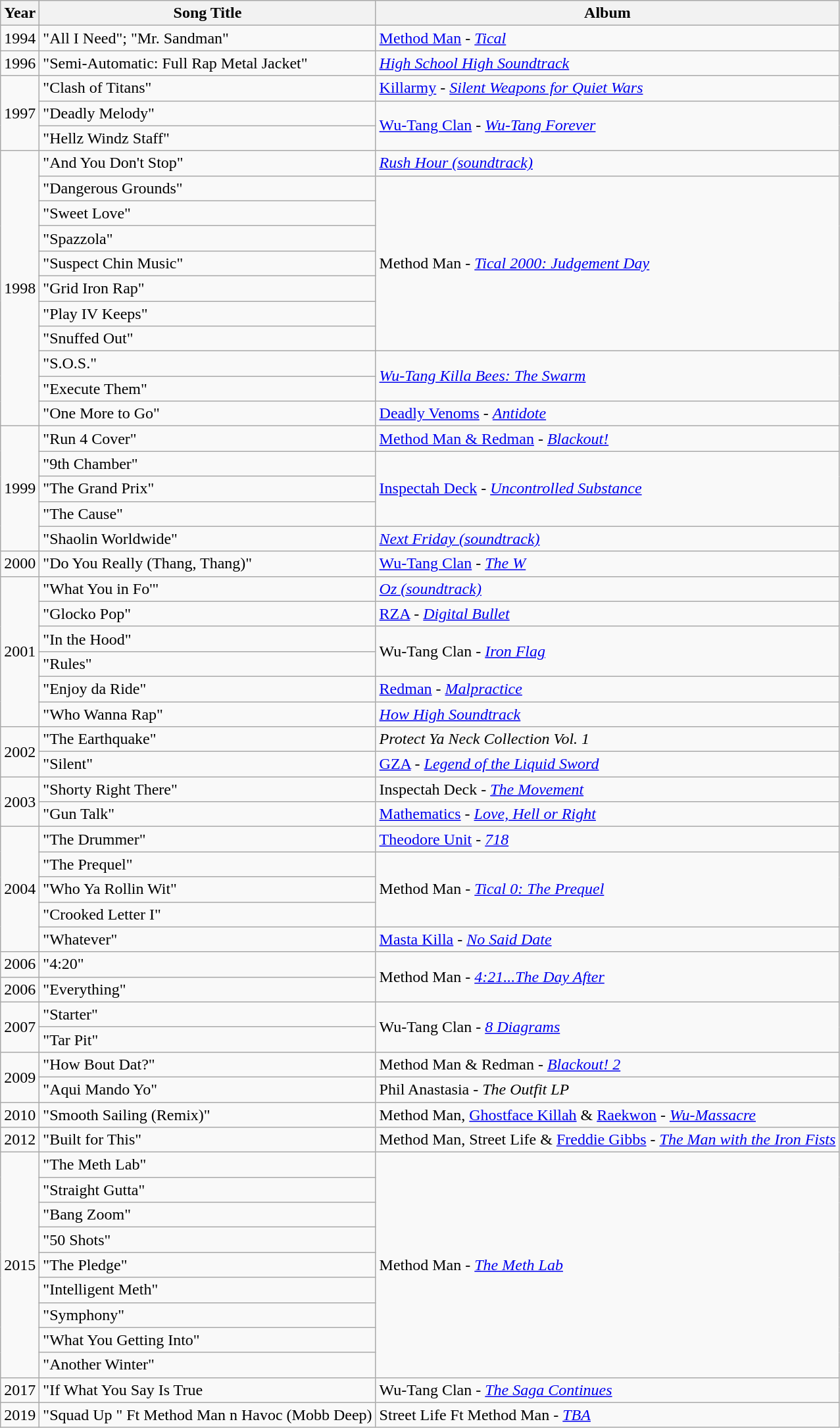<table class="wikitable">
<tr>
<th>Year</th>
<th>Song Title</th>
<th>Album</th>
</tr>
<tr>
<td>1994</td>
<td>"All I Need"; "Mr. Sandman"</td>
<td><a href='#'>Method Man</a> - <em><a href='#'>Tical</a></em></td>
</tr>
<tr>
<td>1996</td>
<td>"Semi-Automatic: Full Rap Metal Jacket"</td>
<td><em><a href='#'>High School High Soundtrack</a></em></td>
</tr>
<tr>
<td rowspan="3">1997</td>
<td>"Clash of Titans"</td>
<td><a href='#'>Killarmy</a> - <em><a href='#'>Silent Weapons for Quiet Wars</a></em></td>
</tr>
<tr>
<td>"Deadly Melody"</td>
<td rowspan="2"><a href='#'>Wu-Tang Clan</a> - <em><a href='#'>Wu-Tang Forever</a></em></td>
</tr>
<tr>
<td>"Hellz Windz Staff"</td>
</tr>
<tr>
<td rowspan="11">1998</td>
<td>"And You Don't Stop"</td>
<td><a href='#'><em>Rush Hour (soundtrack)</em></a></td>
</tr>
<tr>
<td>"Dangerous Grounds"</td>
<td rowspan="7">Method Man - <em><a href='#'>Tical 2000: Judgement Day</a></em></td>
</tr>
<tr>
<td>"Sweet Love"</td>
</tr>
<tr>
<td>"Spazzola"</td>
</tr>
<tr>
<td>"Suspect Chin Music"</td>
</tr>
<tr>
<td>"Grid Iron Rap"</td>
</tr>
<tr>
<td>"Play IV Keeps"</td>
</tr>
<tr>
<td>"Snuffed Out"</td>
</tr>
<tr>
<td>"S.O.S."</td>
<td rowspan="2"><em><a href='#'>Wu-Tang Killa Bees: The Swarm</a></em></td>
</tr>
<tr>
<td>"Execute Them"</td>
</tr>
<tr>
<td>"One More to Go"</td>
<td><a href='#'>Deadly Venoms</a> - <em><a href='#'>Antidote</a></em></td>
</tr>
<tr>
<td rowspan="5">1999</td>
<td>"Run 4 Cover"</td>
<td><a href='#'>Method Man & Redman</a> - <em><a href='#'>Blackout!</a></em></td>
</tr>
<tr>
<td>"9th Chamber"</td>
<td rowspan="3"><a href='#'>Inspectah Deck</a> - <em><a href='#'>Uncontrolled Substance</a></em></td>
</tr>
<tr>
<td>"The Grand Prix"</td>
</tr>
<tr>
<td>"The Cause"</td>
</tr>
<tr>
<td>"Shaolin Worldwide"</td>
<td><em><a href='#'>Next Friday (soundtrack)</a></em></td>
</tr>
<tr>
<td>2000</td>
<td>"Do You Really (Thang, Thang)"</td>
<td><a href='#'>Wu-Tang Clan</a> - <em><a href='#'>The W</a></em></td>
</tr>
<tr>
<td rowspan="6">2001</td>
<td>"What You in Fo'"</td>
<td><a href='#'><em>Oz (soundtrack)</em></a></td>
</tr>
<tr>
<td>"Glocko Pop"</td>
<td><a href='#'>RZA</a> - <em><a href='#'>Digital Bullet</a></em></td>
</tr>
<tr>
<td>"In the Hood"</td>
<td rowspan="2">Wu-Tang Clan - <em><a href='#'>Iron Flag</a></em></td>
</tr>
<tr>
<td>"Rules"</td>
</tr>
<tr>
<td>"Enjoy da Ride"</td>
<td><a href='#'>Redman</a> - <a href='#'><em>Malpractice</em></a></td>
</tr>
<tr>
<td>"Who Wanna Rap"</td>
<td><em><a href='#'>How High Soundtrack</a></em></td>
</tr>
<tr>
<td rowspan="2">2002</td>
<td>"The Earthquake"</td>
<td><em>Protect Ya Neck Collection Vol. 1</em></td>
</tr>
<tr>
<td>"Silent"</td>
<td><a href='#'>GZA</a> - <em><a href='#'>Legend of the Liquid Sword</a></em></td>
</tr>
<tr>
<td rowspan="2">2003</td>
<td>"Shorty Right There"</td>
<td>Inspectah Deck - <em><a href='#'>The Movement</a></em></td>
</tr>
<tr>
<td>"Gun Talk"</td>
<td><a href='#'>Mathematics</a> - <em><a href='#'>Love, Hell or Right</a></em></td>
</tr>
<tr>
<td rowspan="5">2004</td>
<td>"The Drummer"</td>
<td><a href='#'>Theodore Unit</a> - <em><a href='#'>718</a></em></td>
</tr>
<tr>
<td>"The Prequel"</td>
<td rowspan="3">Method Man - <em><a href='#'>Tical 0: The Prequel</a></em></td>
</tr>
<tr>
<td>"Who Ya Rollin Wit"</td>
</tr>
<tr>
<td>"Crooked Letter I"</td>
</tr>
<tr>
<td>"Whatever"</td>
<td><a href='#'>Masta Killa</a> - <em><a href='#'>No Said Date</a></em></td>
</tr>
<tr>
<td>2006</td>
<td>"4:20"</td>
<td rowspan="2">Method Man - <em><a href='#'>4:21...The Day After</a></em></td>
</tr>
<tr>
<td>2006</td>
<td>"Everything"</td>
</tr>
<tr>
<td rowspan="2">2007</td>
<td>"Starter"</td>
<td rowspan="2">Wu-Tang Clan - <em><a href='#'>8 Diagrams</a></em></td>
</tr>
<tr>
<td>"Tar Pit"</td>
</tr>
<tr>
<td rowspan="2">2009</td>
<td>"How Bout Dat?"</td>
<td>Method Man & Redman - <em><a href='#'>Blackout! 2</a></em></td>
</tr>
<tr>
<td>"Aqui Mando Yo"</td>
<td>Phil Anastasia - <em>The Outfit LP</em></td>
</tr>
<tr>
<td>2010</td>
<td>"Smooth Sailing (Remix)"</td>
<td>Method Man, <a href='#'>Ghostface Killah</a> & <a href='#'>Raekwon</a> - <em><a href='#'>Wu-Massacre</a></em></td>
</tr>
<tr>
<td>2012</td>
<td>"Built for This"</td>
<td>Method Man, Street Life & <a href='#'>Freddie Gibbs</a> - <em><a href='#'>The Man with the Iron Fists</a></em></td>
</tr>
<tr>
<td rowspan="9">2015</td>
<td>"The Meth Lab"</td>
<td rowspan="9">Method Man - <em><a href='#'>The Meth Lab</a></em></td>
</tr>
<tr>
<td>"Straight Gutta"</td>
</tr>
<tr>
<td>"Bang Zoom"</td>
</tr>
<tr>
<td>"50 Shots"</td>
</tr>
<tr>
<td>"The Pledge"</td>
</tr>
<tr>
<td>"Intelligent Meth"</td>
</tr>
<tr>
<td>"Symphony"</td>
</tr>
<tr>
<td>"What You Getting Into"</td>
</tr>
<tr>
<td>"Another Winter"</td>
</tr>
<tr>
<td>2017</td>
<td>"If What You Say Is True</td>
<td>Wu-Tang Clan - <a href='#'><em>The Saga Continues</em></a></td>
</tr>
<tr>
<td>2019</td>
<td>"Squad Up " Ft Method Man n Havoc (Mobb Deep)</td>
<td>Street Life Ft Method Man - <em><a href='#'>TBA</a></em></td>
</tr>
</table>
